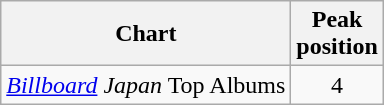<table class="wikitable sortable">
<tr>
<th>Chart</th>
<th>Peak<br>position</th>
</tr>
<tr>
<td><em><a href='#'>Billboard</a> Japan</em> Top Albums</td>
<td align="center">4</td>
</tr>
</table>
